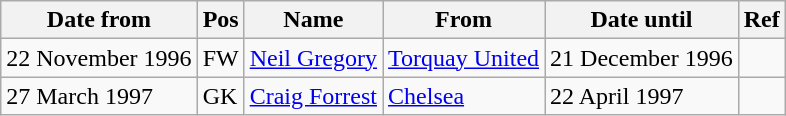<table class="wikitable">
<tr>
<th>Date from</th>
<th>Pos</th>
<th>Name</th>
<th>From</th>
<th>Date until</th>
<th>Ref</th>
</tr>
<tr>
<td>22 November 1996</td>
<td>FW</td>
<td> <a href='#'>Neil Gregory</a></td>
<td> <a href='#'>Torquay United</a></td>
<td>21 December 1996</td>
<td></td>
</tr>
<tr>
<td>27 March 1997</td>
<td>GK</td>
<td> <a href='#'>Craig Forrest</a></td>
<td> <a href='#'>Chelsea</a></td>
<td>22 April 1997</td>
<td></td>
</tr>
</table>
